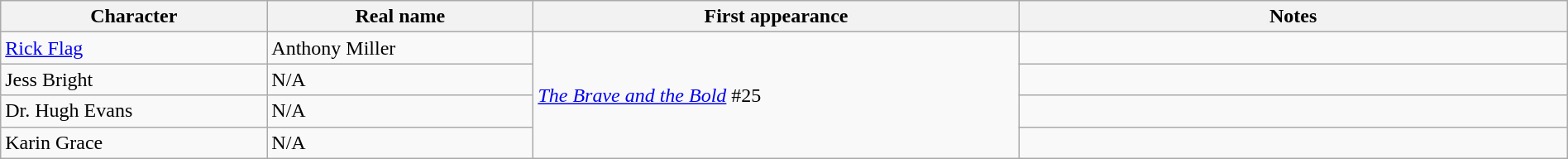<table class="wikitable" width=100%>
<tr>
<th width=17%>Character</th>
<th width=17%>Real name</th>
<th width=31%>First appearance</th>
<th width=35%>Notes</th>
</tr>
<tr>
<td><a href='#'>Rick Flag</a></td>
<td>Anthony Miller</td>
<td rowspan=4><em><a href='#'>The Brave and the Bold</a></em> #25</td>
<td></td>
</tr>
<tr>
<td>Jess Bright</td>
<td>N/A</td>
<td></td>
</tr>
<tr>
<td>Dr. Hugh Evans</td>
<td>N/A</td>
<td></td>
</tr>
<tr>
<td>Karin Grace</td>
<td>N/A</td>
<td></td>
</tr>
</table>
